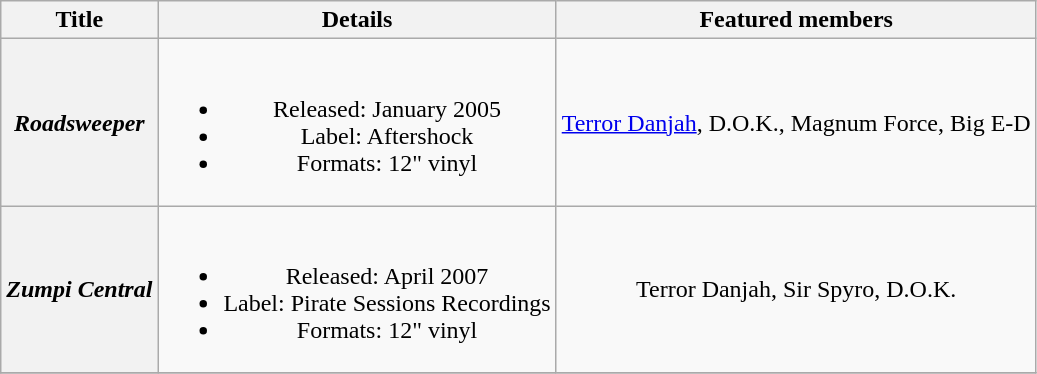<table class="wikitable plainrowheaders" style="text-align:center;">
<tr>
<th scope="col">Title</th>
<th scope="col">Details</th>
<th scope="col">Featured members</th>
</tr>
<tr>
<th scope="row"><em>Roadsweeper</em></th>
<td><br><ul><li>Released: January 2005</li><li>Label: Aftershock</li><li>Formats: 12" vinyl</li></ul></td>
<td><a href='#'>Terror Danjah</a>, D.O.K., Magnum Force, Big E-D</td>
</tr>
<tr>
<th scope="row"><em>Zumpi Central</em></th>
<td><br><ul><li>Released: April 2007</li><li>Label: Pirate Sessions Recordings</li><li>Formats: 12" vinyl</li></ul></td>
<td>Terror Danjah, Sir Spyro, D.O.K.</td>
</tr>
<tr>
</tr>
</table>
